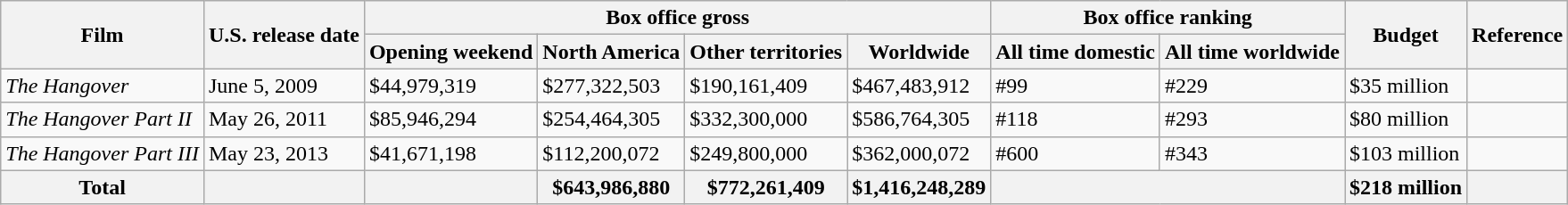<table class="wikitable" border="1">
<tr>
<th rowspan="2">Film</th>
<th rowspan="2">U.S. release date</th>
<th colspan="4">Box office gross</th>
<th colspan="2">Box office ranking</th>
<th rowspan="2">Budget</th>
<th rowspan="2">Reference</th>
</tr>
<tr>
<th>Opening weekend</th>
<th>North America</th>
<th>Other territories</th>
<th>Worldwide</th>
<th>All time domestic</th>
<th>All time worldwide</th>
</tr>
<tr>
<td style="text-align:left"><em>The Hangover</em></td>
<td style="text-align:left">June 5, 2009</td>
<td>$44,979,319</td>
<td>$277,322,503</td>
<td>$190,161,409</td>
<td>$467,483,912</td>
<td>#99</td>
<td>#229</td>
<td>$35 million</td>
<td></td>
</tr>
<tr>
<td style="text-align:left"><em>The Hangover Part II</em></td>
<td style="text-align:left">May 26, 2011</td>
<td>$85,946,294</td>
<td>$254,464,305</td>
<td>$332,300,000</td>
<td>$586,764,305</td>
<td>#118</td>
<td>#293</td>
<td>$80 million</td>
<td></td>
</tr>
<tr>
<td style="text-align:left"><em>The Hangover Part III</em></td>
<td style="text-align:left">May 23, 2013</td>
<td>$41,671,198</td>
<td>$112,200,072</td>
<td>$249,800,000</td>
<td>$362,000,072</td>
<td>#600</td>
<td>#343</td>
<td>$103 million</td>
<td></td>
</tr>
<tr>
<th>Total</th>
<th></th>
<th></th>
<th>$643,986,880</th>
<th>$772,261,409</th>
<th>$1,416,248,289</th>
<th colspan="2"></th>
<th>$218 million</th>
<th></th>
</tr>
</table>
